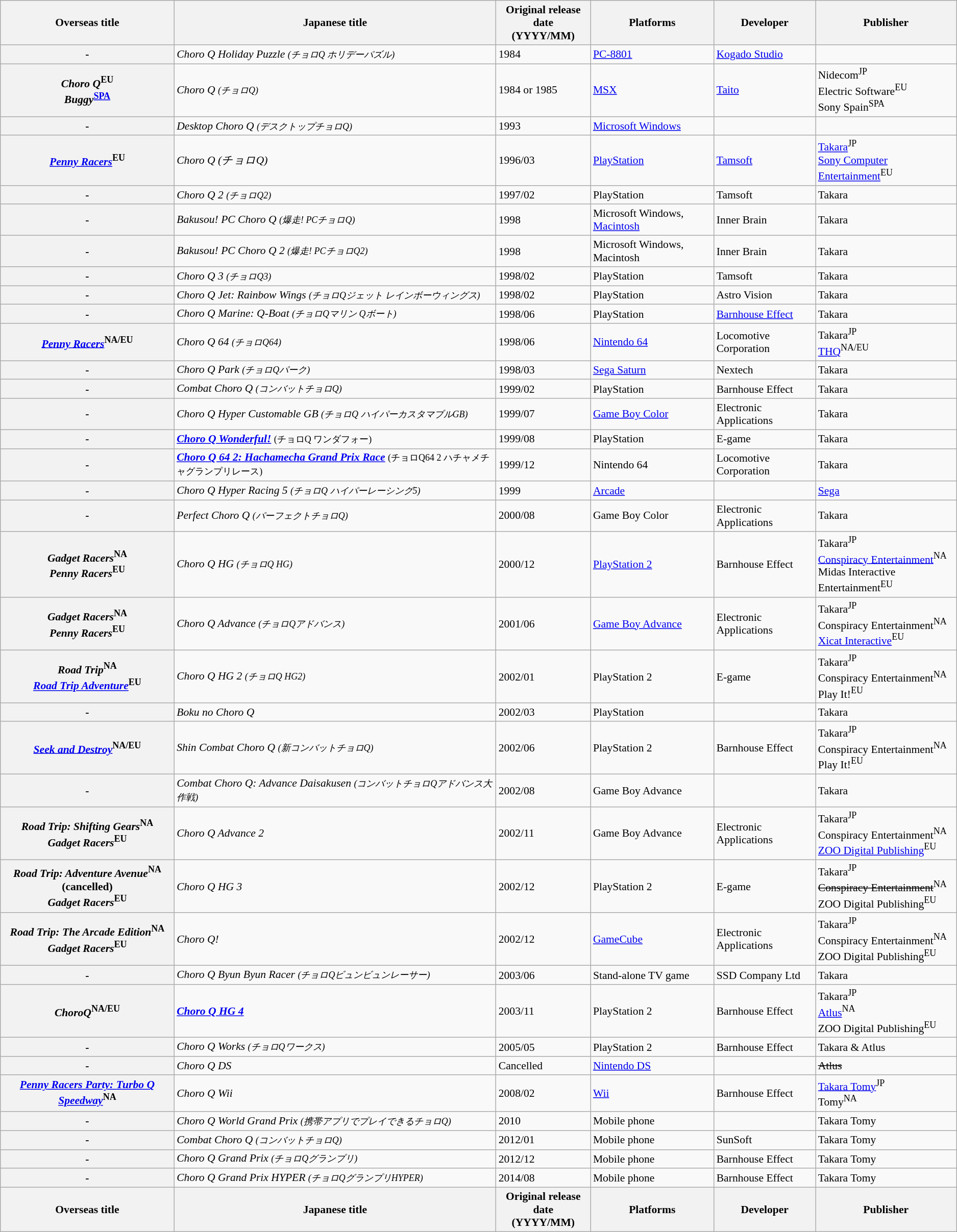<table class="wikitable sortable" style="min-width: 75%; font-size: 90%;">
<tr>
<th>Overseas title</th>
<th>Japanese title</th>
<th>Original release date<br>(YYYY/MM)</th>
<th>Platforms</th>
<th>Developer</th>
<th>Publisher</th>
</tr>
<tr>
<th>-</th>
<td><em>Choro Q Holiday Puzzle <small>(チョロQ ホリデーパズル)</small></em></td>
<td>1984</td>
<td><a href='#'>PC-8801</a></td>
<td><a href='#'>Kogado Studio</a></td>
<td></td>
</tr>
<tr>
<th><em>Choro Q</em><sup>EU</sup><br><em>Buggy</em><sup><a href='#'>SPA</a></sup></th>
<td><em>Choro Q <small>(チョロQ)</small></em></td>
<td>1984 or 1985</td>
<td><a href='#'>MSX</a></td>
<td><a href='#'>Taito</a></td>
<td>Nidecom<sup>JP</sup><br>Electric Software<sup>EU</sup><br>Sony Spain<sup>SPA</sup></td>
</tr>
<tr>
<th>-</th>
<td><em>Desktop Choro Q <small>(デスクトップチョロQ)</small></em></td>
<td>1993</td>
<td><a href='#'>Microsoft Windows</a></td>
<td></td>
<td></td>
</tr>
<tr>
<th><em><a href='#'><strong>Penny Racers</strong></a></em><sup>EU</sup></th>
<td><em>Choro Q (チョロQ)</em></td>
<td>1996/03</td>
<td><a href='#'>PlayStation</a></td>
<td><a href='#'>Tamsoft</a></td>
<td><a href='#'>Takara</a><sup>JP</sup><br><a href='#'>Sony Computer Entertainment</a><sup>EU</sup></td>
</tr>
<tr>
<th>-</th>
<td><em>Choro Q 2 <small>(チョロQ2)</small></em></td>
<td>1997/02</td>
<td>PlayStation</td>
<td>Tamsoft</td>
<td>Takara</td>
</tr>
<tr>
<th>-</th>
<td><em>Bakusou! PC Choro Q <small>(爆走! PCチョロQ)</small></em></td>
<td>1998</td>
<td>Microsoft Windows, <a href='#'>Macintosh</a></td>
<td>Inner Brain</td>
<td>Takara</td>
</tr>
<tr>
<th>-</th>
<td><em>Bakusou! PC Choro Q 2 <small>(爆走! PCチョロQ2)</small></em></td>
<td>1998</td>
<td>Microsoft Windows, Macintosh</td>
<td>Inner Brain</td>
<td>Takara</td>
</tr>
<tr>
<th>-</th>
<td><em>Choro Q 3 <small>(チョロQ3)</small></em></td>
<td>1998/02</td>
<td>PlayStation</td>
<td>Tamsoft</td>
<td>Takara</td>
</tr>
<tr>
<th>-</th>
<td><em>Choro Q Jet: Rainbow Wings <small>(チョロQジェット レインボーウィングス)</small></em></td>
<td>1998/02</td>
<td>PlayStation</td>
<td>Astro Vision</td>
<td>Takara</td>
</tr>
<tr>
<th>-</th>
<td><em>Choro Q Marine: Q-Boat <small>(チョロQマリン Qボート)</small></em></td>
<td>1998/06</td>
<td>PlayStation</td>
<td><a href='#'>Barnhouse Effect</a></td>
<td>Takara</td>
</tr>
<tr>
<th><strong><em><a href='#'>Penny Racers</a></em></strong><sup>NA/EU</sup></th>
<td><em>Choro Q 64 <small>(チョロQ64)</small></em></td>
<td>1998/06</td>
<td><a href='#'>Nintendo 64</a></td>
<td>Locomotive Corporation</td>
<td>Takara<sup>JP</sup><br><a href='#'>THQ</a><sup>NA/EU</sup></td>
</tr>
<tr>
<th>-</th>
<td><em>Choro Q Park <small>(チョロQパーク)</small></em></td>
<td>1998/03</td>
<td><a href='#'>Sega Saturn</a></td>
<td>Nextech</td>
<td>Takara</td>
</tr>
<tr>
<th>-</th>
<td><em>Combat Choro Q <small>(コンバットチョロQ)</small></em></td>
<td>1999/02</td>
<td>PlayStation</td>
<td>Barnhouse Effect</td>
<td>Takara</td>
</tr>
<tr>
<th>-</th>
<td><em>Choro Q Hyper Customable GB <small>(チョロQ ハイパーカスタマブルGB)</small></em></td>
<td>1999/07</td>
<td><a href='#'>Game Boy Color</a></td>
<td>Electronic Applications</td>
<td>Takara</td>
</tr>
<tr>
<th>-</th>
<td><strong><em><a href='#'>Choro Q Wonderful!</a></em></strong> <small>(チョロQ ワンダフォー)</small></td>
<td>1999/08</td>
<td>PlayStation</td>
<td>E-game</td>
<td>Takara</td>
</tr>
<tr>
<th>-</th>
<td><strong><em><a href='#'>Choro Q 64 2: Hachamecha Grand Prix Race</a></em></strong> <small>(チョロQ64 2 ハチャメチャグランプリレース)</small></td>
<td>1999/12</td>
<td>Nintendo 64</td>
<td>Locomotive Corporation</td>
<td>Takara</td>
</tr>
<tr>
<th>-</th>
<td><em>Choro Q Hyper Racing 5 <small>(チョロQ ハイパーレーシング5)</small></em></td>
<td>1999</td>
<td><a href='#'>Arcade</a></td>
<td></td>
<td><a href='#'>Sega</a></td>
</tr>
<tr>
<th>-</th>
<td><em>Perfect Choro Q <small>(パーフェクトチョロQ)</small></em></td>
<td>2000/08</td>
<td>Game Boy Color</td>
<td>Electronic Applications</td>
<td>Takara</td>
</tr>
<tr>
<th><em>Gadget Racers</em><sup>NA</sup><br><em>Penny Racers</em><sup>EU</sup></th>
<td><em>Choro Q HG <small>(チョロQ HG)</small></em></td>
<td>2000/12</td>
<td><a href='#'>PlayStation 2</a></td>
<td>Barnhouse Effect</td>
<td>Takara<sup>JP</sup><br><a href='#'>Conspiracy Entertainment</a><sup>NA</sup><br>Midas Interactive Entertainment<sup>EU</sup></td>
</tr>
<tr>
<th><em>Gadget Racers</em><sup>NA</sup><br><em>Penny Racers</em><sup>EU</sup></th>
<td><em>Choro Q Advance <small>(チョロQアドバンス)</small></em></td>
<td>2001/06</td>
<td><a href='#'>Game Boy Advance</a></td>
<td>Electronic Applications</td>
<td>Takara<sup>JP</sup><br>Conspiracy Entertainment<sup>NA</sup><br><a href='#'>Xicat Interactive</a><sup>EU</sup></td>
</tr>
<tr>
<th><em>Road Trip</em><sup>NA</sup><br><strong><em><a href='#'>Road Trip Adventure</a></em></strong><sup>EU</sup></th>
<td><em>Choro Q HG 2 <small>(チョロQ HG2)</small></em></td>
<td>2002/01</td>
<td>PlayStation 2</td>
<td>E-game</td>
<td>Takara<sup>JP</sup><br>Conspiracy Entertainment<sup>NA</sup><br>Play It!<sup>EU</sup></td>
</tr>
<tr>
<th>-</th>
<td><em>Boku no Choro Q</em></td>
<td>2002/03</td>
<td>PlayStation</td>
<td></td>
<td>Takara</td>
</tr>
<tr>
<th><em><a href='#'><strong>Seek and Destroy</strong></a></em><sup>NA/EU</sup></th>
<td><em>Shin Combat Choro Q <small>(新コンバットチョロQ)</small></em></td>
<td>2002/06</td>
<td>PlayStation 2</td>
<td>Barnhouse Effect</td>
<td>Takara<sup>JP</sup><br>Conspiracy Entertainment<sup>NA</sup><br>Play It!<sup>EU</sup></td>
</tr>
<tr>
<th>-</th>
<td><em>Combat Choro Q: Advance Daisakusen <small>(コンバットチョロQアドバンス大作戦)</small></em></td>
<td>2002/08</td>
<td>Game Boy Advance</td>
<td></td>
<td>Takara</td>
</tr>
<tr>
<th><em>Road Trip: Shifting Gears</em><sup>NA</sup><br><em>Gadget Racers</em><sup>EU</sup></th>
<td><em>Choro Q Advance 2</em></td>
<td>2002/11</td>
<td>Game Boy Advance</td>
<td>Electronic Applications</td>
<td>Takara<sup>JP</sup><br>Conspiracy Entertainment<sup>NA</sup><br><a href='#'>ZOO Digital Publishing</a><sup>EU</sup></td>
</tr>
<tr>
<th><em>Road Trip: Adventure Avenue</em><sup>NA</sup> (cancelled)<br><em>Gadget Racers</em><sup>EU</sup></th>
<td><em>Choro Q HG 3</em></td>
<td>2002/12</td>
<td>PlayStation 2</td>
<td>E-game</td>
<td>Takara<sup>JP</sup><br><s>Conspiracy Entertainment</s><sup>NA</sup><br>ZOO Digital Publishing<sup>EU</sup></td>
</tr>
<tr>
<th><em>Road Trip: The Arcade Edition</em><sup>NA</sup><br><em>Gadget Racers</em><sup>EU</sup></th>
<td><em>Choro Q!</em></td>
<td>2002/12</td>
<td><a href='#'>GameCube</a></td>
<td>Electronic Applications</td>
<td>Takara<sup>JP</sup><br>Conspiracy Entertainment<sup>NA</sup><br>ZOO Digital Publishing<sup>EU</sup></td>
</tr>
<tr>
<th>-</th>
<td><em>Choro Q Byun Byun Racer <small>(チョロQビュンビュンレーサー)</small></em></td>
<td>2003/06</td>
<td>Stand-alone TV game</td>
<td>SSD Company Ltd</td>
<td>Takara</td>
</tr>
<tr>
<th><em>ChoroQ</em><sup>NA/EU</sup></th>
<td><strong><em><a href='#'>Choro Q HG 4</a></em></strong></td>
<td>2003/11</td>
<td>PlayStation 2</td>
<td>Barnhouse Effect</td>
<td>Takara<sup>JP</sup><br><a href='#'>Atlus</a><sup>NA</sup><br>ZOO Digital Publishing<sup>EU</sup></td>
</tr>
<tr>
<th>-</th>
<td><em>Choro Q Works <small>(チョロQワークス)</small></em></td>
<td>2005/05</td>
<td>PlayStation 2</td>
<td>Barnhouse Effect</td>
<td>Takara & Atlus</td>
</tr>
<tr>
<th>-</th>
<td><em>Choro Q DS</em></td>
<td>Cancelled</td>
<td><a href='#'>Nintendo DS</a></td>
<td></td>
<td><s>Atlus</s></td>
</tr>
<tr>
<th><strong><em><a href='#'>Penny Racers Party: Turbo Q Speedway</a></em></strong><sup>NA</sup></th>
<td><em>Choro Q Wii</em></td>
<td>2008/02</td>
<td><a href='#'>Wii</a></td>
<td>Barnhouse Effect</td>
<td><a href='#'>Takara Tomy</a><sup>JP</sup><br>Tomy<sup>NA</sup></td>
</tr>
<tr>
<th>-</th>
<td><em>Choro Q World Grand Prix <small>(携帯アプリでプレイできるチョロQ)</small></em></td>
<td>2010</td>
<td>Mobile phone</td>
<td></td>
<td>Takara Tomy</td>
</tr>
<tr>
<th>-</th>
<td><em>Combat Choro Q <small>(コンバットチョロQ)</small></em></td>
<td>2012/01</td>
<td>Mobile phone</td>
<td>SunSoft</td>
<td>Takara Tomy</td>
</tr>
<tr>
<th>-</th>
<td><em>Choro Q Grand Prix <small>(チョロQグランプリ)</small></em></td>
<td>2012/12</td>
<td>Mobile phone</td>
<td>Barnhouse Effect</td>
<td>Takara Tomy</td>
</tr>
<tr>
<th>-</th>
<td><em>Choro Q Grand Prix HYPER <small>(チョロQグランプリHYPER)</small></em></td>
<td>2014/08</td>
<td>Mobile phone</td>
<td>Barnhouse Effect</td>
<td>Takara Tomy</td>
</tr>
<tr>
<th>Overseas title</th>
<th>Japanese title</th>
<th>Original release date<br>(YYYY/MM)</th>
<th>Platforms</th>
<th>Developer</th>
<th>Publisher</th>
</tr>
</table>
